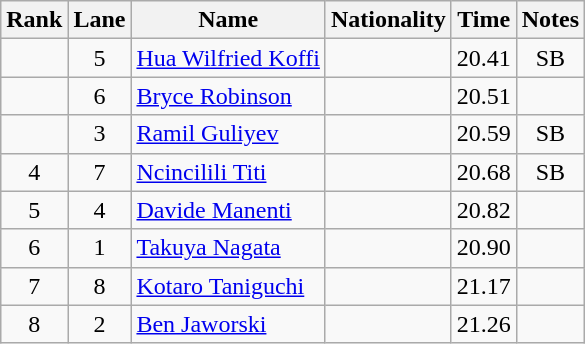<table class="wikitable sortable" style="text-align:center">
<tr>
<th>Rank</th>
<th>Lane</th>
<th>Name</th>
<th>Nationality</th>
<th>Time</th>
<th>Notes</th>
</tr>
<tr>
<td></td>
<td>5</td>
<td align=left><a href='#'>Hua Wilfried Koffi</a></td>
<td align=left></td>
<td>20.41</td>
<td>SB</td>
</tr>
<tr>
<td></td>
<td>6</td>
<td align=left><a href='#'>Bryce Robinson</a></td>
<td align=left></td>
<td>20.51</td>
<td></td>
</tr>
<tr>
<td></td>
<td>3</td>
<td align=left><a href='#'>Ramil Guliyev</a></td>
<td align=left></td>
<td>20.59</td>
<td>SB</td>
</tr>
<tr>
<td>4</td>
<td>7</td>
<td align=left><a href='#'>Ncincilili Titi</a></td>
<td align=left></td>
<td>20.68</td>
<td>SB</td>
</tr>
<tr>
<td>5</td>
<td>4</td>
<td align=left><a href='#'>Davide Manenti</a></td>
<td align=left></td>
<td>20.82</td>
<td></td>
</tr>
<tr>
<td>6</td>
<td>1</td>
<td align=left><a href='#'>Takuya Nagata</a></td>
<td align=left></td>
<td>20.90</td>
<td></td>
</tr>
<tr>
<td>7</td>
<td>8</td>
<td align=left><a href='#'>Kotaro Taniguchi</a></td>
<td align=left></td>
<td>21.17</td>
<td></td>
</tr>
<tr>
<td>8</td>
<td>2</td>
<td align=left><a href='#'>Ben Jaworski</a></td>
<td align=left></td>
<td>21.26</td>
<td></td>
</tr>
</table>
